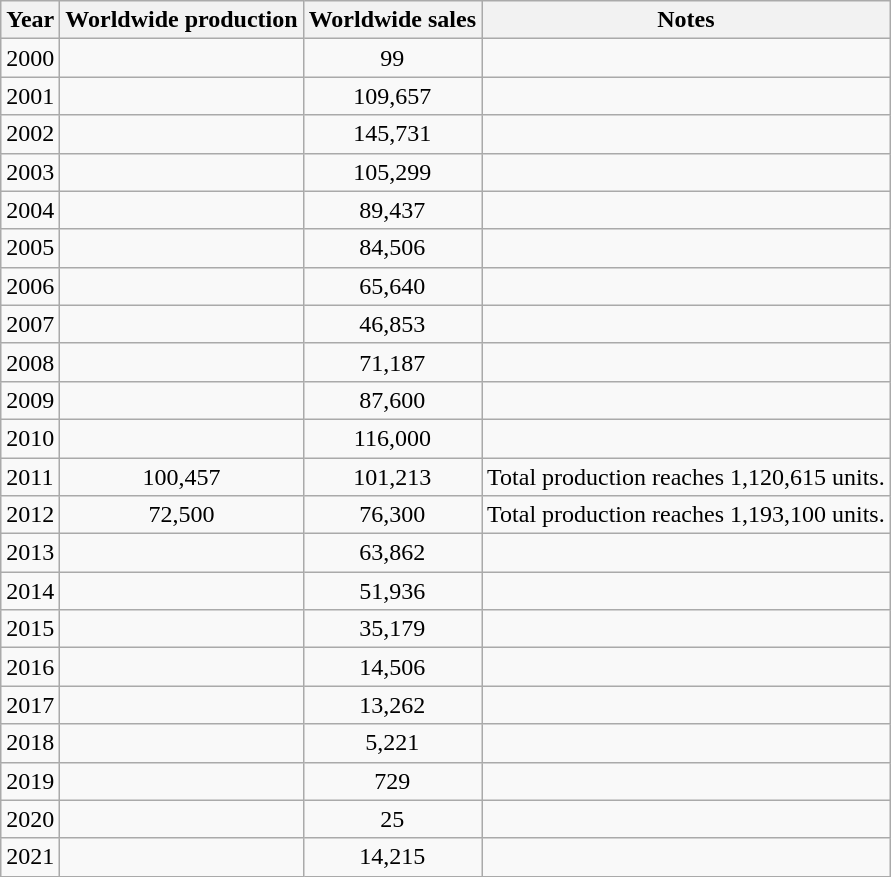<table class="wikitable">
<tr>
<th>Year</th>
<th>Worldwide production</th>
<th>Worldwide sales</th>
<th>Notes</th>
</tr>
<tr>
<td>2000</td>
<td></td>
<td align="center">99</td>
<td></td>
</tr>
<tr>
<td>2001</td>
<td></td>
<td align="center">109,657</td>
<td></td>
</tr>
<tr>
<td>2002</td>
<td></td>
<td align="center">145,731</td>
<td></td>
</tr>
<tr>
<td>2003</td>
<td></td>
<td align="center">105,299</td>
<td></td>
</tr>
<tr>
<td>2004</td>
<td></td>
<td align="center">89,437</td>
<td></td>
</tr>
<tr>
<td>2005</td>
<td></td>
<td align="center">84,506</td>
<td></td>
</tr>
<tr>
<td>2006</td>
<td></td>
<td align="center">65,640</td>
<td></td>
</tr>
<tr>
<td>2007</td>
<td></td>
<td align="center">46,853</td>
<td></td>
</tr>
<tr>
<td>2008</td>
<td></td>
<td align="center">71,187</td>
<td></td>
</tr>
<tr>
<td>2009</td>
<td></td>
<td align="center">87,600</td>
<td></td>
</tr>
<tr>
<td>2010</td>
<td></td>
<td align="center">116,000</td>
<td></td>
</tr>
<tr>
<td>2011</td>
<td align="center">100,457</td>
<td align="center">101,213</td>
<td>Total production reaches 1,120,615 units.</td>
</tr>
<tr>
<td>2012</td>
<td align="center">72,500</td>
<td align="center">76,300</td>
<td>Total production reaches 1,193,100 units.</td>
</tr>
<tr>
<td>2013</td>
<td></td>
<td align="center">63,862</td>
<td></td>
</tr>
<tr>
<td>2014</td>
<td></td>
<td align="center">51,936</td>
<td></td>
</tr>
<tr>
<td>2015</td>
<td></td>
<td align="center">35,179</td>
<td></td>
</tr>
<tr>
<td>2016</td>
<td></td>
<td align="center">14,506</td>
<td></td>
</tr>
<tr>
<td>2017</td>
<td></td>
<td align="center">13,262</td>
<td></td>
</tr>
<tr>
<td>2018</td>
<td></td>
<td align="center">5,221</td>
<td></td>
</tr>
<tr>
<td>2019</td>
<td></td>
<td align="center">729</td>
<td></td>
</tr>
<tr>
<td>2020</td>
<td></td>
<td align="center">25</td>
<td></td>
</tr>
<tr>
<td>2021</td>
<td></td>
<td align="center">14,215</td>
<td></td>
</tr>
</table>
